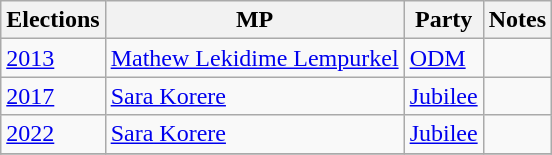<table class="wikitable">
<tr>
<th>Elections</th>
<th>MP</th>
<th>Party</th>
<th>Notes</th>
</tr>
<tr>
<td><a href='#'>2013</a></td>
<td><a href='#'>Mathew Lekidime Lempurkel</a></td>
<td><a href='#'>ODM</a></td>
<td></td>
</tr>
<tr>
<td><a href='#'>2017</a></td>
<td><a href='#'>Sara Korere</a></td>
<td><a href='#'>Jubilee</a></td>
<td></td>
</tr>
<tr>
<td><a href='#'>2022</a></td>
<td><a href='#'>Sara Korere</a></td>
<td><a href='#'>Jubilee</a></td>
<td></td>
</tr>
<tr>
</tr>
</table>
